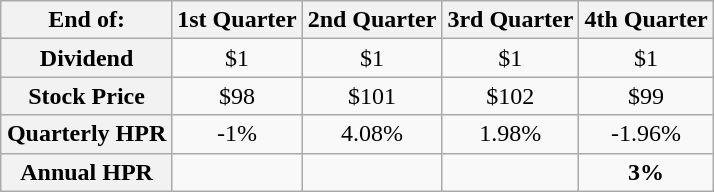<table class="wikitable" style="text-align:center" align="right">
<tr>
<th>End of:</th>
<th>1st Quarter</th>
<th>2nd Quarter</th>
<th>3rd Quarter</th>
<th>4th Quarter</th>
</tr>
<tr>
<th>Dividend</th>
<td>$1</td>
<td>$1</td>
<td>$1</td>
<td>$1</td>
</tr>
<tr>
<th>Stock Price</th>
<td>$98</td>
<td>$101</td>
<td>$102</td>
<td>$99</td>
</tr>
<tr>
<th>Quarterly HPR</th>
<td>-1%</td>
<td>4.08%</td>
<td>1.98%</td>
<td>-1.96%</td>
</tr>
<tr>
<th>Annual HPR</th>
<td></td>
<td></td>
<td></td>
<td><strong>3%</strong></td>
</tr>
</table>
